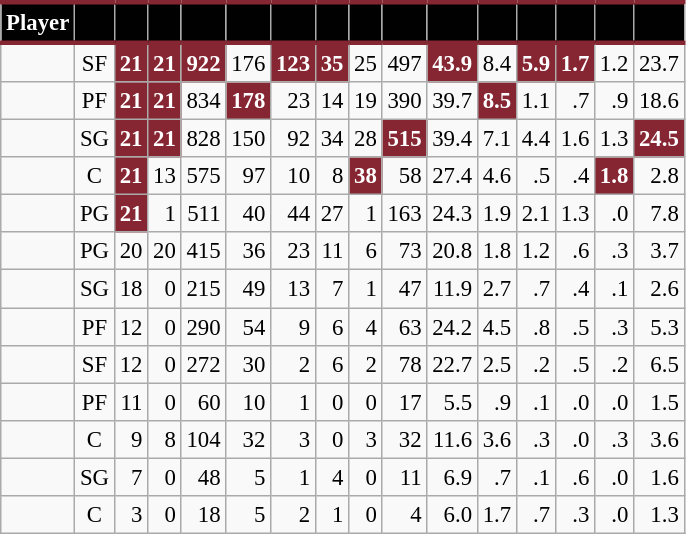<table class="wikitable sortable" style="font-size: 95%; text-align:right;">
<tr>
<th style="background:#010101; color:#FFFFFF; border-top:#862633 3px solid; border-bottom:#862633 3px solid;">Player</th>
<th style="background:#010101; color:#FFFFFF; border-top:#862633 3px solid; border-bottom:#862633 3px solid;"></th>
<th style="background:#010101; color:#FFFFFF; border-top:#862633 3px solid; border-bottom:#862633 3px solid;"></th>
<th style="background:#010101; color:#FFFFFF; border-top:#862633 3px solid; border-bottom:#862633 3px solid;"></th>
<th style="background:#010101; color:#FFFFFF; border-top:#862633 3px solid; border-bottom:#862633 3px solid;"></th>
<th style="background:#010101; color:#FFFFFF; border-top:#862633 3px solid; border-bottom:#862633 3px solid;"></th>
<th style="background:#010101; color:#FFFFFF; border-top:#862633 3px solid; border-bottom:#862633 3px solid;"></th>
<th style="background:#010101; color:#FFFFFF; border-top:#862633 3px solid; border-bottom:#862633 3px solid;"></th>
<th style="background:#010101; color:#FFFFFF; border-top:#862633 3px solid; border-bottom:#862633 3px solid;"></th>
<th style="background:#010101; color:#FFFFFF; border-top:#862633 3px solid; border-bottom:#862633 3px solid;"></th>
<th style="background:#010101; color:#FFFFFF; border-top:#862633 3px solid; border-bottom:#862633 3px solid;"></th>
<th style="background:#010101; color:#FFFFFF; border-top:#862633 3px solid; border-bottom:#862633 3px solid;"></th>
<th style="background:#010101; color:#FFFFFF; border-top:#862633 3px solid; border-bottom:#862633 3px solid;"></th>
<th style="background:#010101; color:#FFFFFF; border-top:#862633 3px solid; border-bottom:#862633 3px solid;"></th>
<th style="background:#010101; color:#FFFFFF; border-top:#862633 3px solid; border-bottom:#862633 3px solid;"></th>
<th style="background:#010101; color:#FFFFFF; border-top:#862633 3px solid; border-bottom:#862633 3px solid;"></th>
</tr>
<tr>
<td style="text-align:left;"></td>
<td style="text-align:center;">SF</td>
<td style="background:#862633; color:#FFFFFF;"><strong>21</strong></td>
<td style="background:#862633; color:#FFFFFF;"><strong>21</strong></td>
<td style="background:#862633; color:#FFFFFF;"><strong>922</strong></td>
<td>176</td>
<td style="background:#862633; color:#FFFFFF;"><strong>123</strong></td>
<td style="background:#862633; color:#FFFFFF;"><strong>35</strong></td>
<td>25</td>
<td>497</td>
<td style="background:#862633; color:#FFFFFF;"><strong>43.9</strong></td>
<td>8.4</td>
<td style="background:#862633; color:#FFFFFF;"><strong>5.9</strong></td>
<td style="background:#862633; color:#FFFFFF;"><strong>1.7</strong></td>
<td>1.2</td>
<td>23.7</td>
</tr>
<tr>
<td style="text-align:left;"></td>
<td style="text-align:center;">PF</td>
<td style="background:#862633; color:#FFFFFF;"><strong>21</strong></td>
<td style="background:#862633; color:#FFFFFF;"><strong>21</strong></td>
<td>834</td>
<td style="background:#862633; color:#FFFFFF;"><strong>178</strong></td>
<td>23</td>
<td>14</td>
<td>19</td>
<td>390</td>
<td>39.7</td>
<td style="background:#862633; color:#FFFFFF;"><strong>8.5</strong></td>
<td>1.1</td>
<td>.7</td>
<td>.9</td>
<td>18.6</td>
</tr>
<tr>
<td style="text-align:left;"></td>
<td style="text-align:center;">SG</td>
<td style="background:#862633; color:#FFFFFF;"><strong>21</strong></td>
<td style="background:#862633; color:#FFFFFF;"><strong>21</strong></td>
<td>828</td>
<td>150</td>
<td>92</td>
<td>34</td>
<td>28</td>
<td style="background:#862633; color:#FFFFFF;"><strong>515</strong></td>
<td>39.4</td>
<td>7.1</td>
<td>4.4</td>
<td>1.6</td>
<td>1.3</td>
<td style="background:#862633; color:#FFFFFF;"><strong>24.5</strong></td>
</tr>
<tr>
<td style="text-align:left;"></td>
<td style="text-align:center;">C</td>
<td style="background:#862633; color:#FFFFFF;"><strong>21</strong></td>
<td>13</td>
<td>575</td>
<td>97</td>
<td>10</td>
<td>8</td>
<td style="background:#862633; color:#FFFFFF;"><strong>38</strong></td>
<td>58</td>
<td>27.4</td>
<td>4.6</td>
<td>.5</td>
<td>.4</td>
<td style="background:#862633; color:#FFFFFF;"><strong>1.8</strong></td>
<td>2.8</td>
</tr>
<tr>
<td style="text-align:left;"></td>
<td style="text-align:center;">PG</td>
<td style="background:#862633; color:#FFFFFF;"><strong>21</strong></td>
<td>1</td>
<td>511</td>
<td>40</td>
<td>44</td>
<td>27</td>
<td>1</td>
<td>163</td>
<td>24.3</td>
<td>1.9</td>
<td>2.1</td>
<td>1.3</td>
<td>.0</td>
<td>7.8</td>
</tr>
<tr>
<td style="text-align:left;"></td>
<td style="text-align:center;">PG</td>
<td>20</td>
<td>20</td>
<td>415</td>
<td>36</td>
<td>23</td>
<td>11</td>
<td>6</td>
<td>73</td>
<td>20.8</td>
<td>1.8</td>
<td>1.2</td>
<td>.6</td>
<td>.3</td>
<td>3.7</td>
</tr>
<tr>
<td style="text-align:left;"></td>
<td style="text-align:center;">SG</td>
<td>18</td>
<td>0</td>
<td>215</td>
<td>49</td>
<td>13</td>
<td>7</td>
<td>1</td>
<td>47</td>
<td>11.9</td>
<td>2.7</td>
<td>.7</td>
<td>.4</td>
<td>.1</td>
<td>2.6</td>
</tr>
<tr>
<td style="text-align:left;"></td>
<td style="text-align:center;">PF</td>
<td>12</td>
<td>0</td>
<td>290</td>
<td>54</td>
<td>9</td>
<td>6</td>
<td>4</td>
<td>63</td>
<td>24.2</td>
<td>4.5</td>
<td>.8</td>
<td>.5</td>
<td>.3</td>
<td>5.3</td>
</tr>
<tr>
<td style="text-align:left;"></td>
<td style="text-align:center;">SF</td>
<td>12</td>
<td>0</td>
<td>272</td>
<td>30</td>
<td>2</td>
<td>6</td>
<td>2</td>
<td>78</td>
<td>22.7</td>
<td>2.5</td>
<td>.2</td>
<td>.5</td>
<td>.2</td>
<td>6.5</td>
</tr>
<tr>
<td style="text-align:left;"></td>
<td style="text-align:center;">PF</td>
<td>11</td>
<td>0</td>
<td>60</td>
<td>10</td>
<td>1</td>
<td>0</td>
<td>0</td>
<td>17</td>
<td>5.5</td>
<td>.9</td>
<td>.1</td>
<td>.0</td>
<td>.0</td>
<td>1.5</td>
</tr>
<tr>
<td style="text-align:left;"></td>
<td style="text-align:center;">C</td>
<td>9</td>
<td>8</td>
<td>104</td>
<td>32</td>
<td>3</td>
<td>0</td>
<td>3</td>
<td>32</td>
<td>11.6</td>
<td>3.6</td>
<td>.3</td>
<td>.0</td>
<td>.3</td>
<td>3.6</td>
</tr>
<tr>
<td style="text-align:left;"></td>
<td style="text-align:center;">SG</td>
<td>7</td>
<td>0</td>
<td>48</td>
<td>5</td>
<td>1</td>
<td>4</td>
<td>0</td>
<td>11</td>
<td>6.9</td>
<td>.7</td>
<td>.1</td>
<td>.6</td>
<td>.0</td>
<td>1.6</td>
</tr>
<tr>
<td style="text-align:left;"></td>
<td style="text-align:center;">C</td>
<td>3</td>
<td>0</td>
<td>18</td>
<td>5</td>
<td>2</td>
<td>1</td>
<td>0</td>
<td>4</td>
<td>6.0</td>
<td>1.7</td>
<td>.7</td>
<td>.3</td>
<td>.0</td>
<td>1.3</td>
</tr>
</table>
